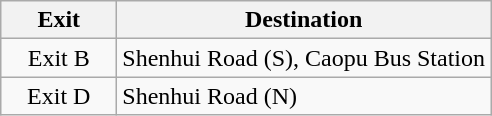<table class="wikitable">
<tr>
<th style="width:70px">Exit</th>
<th>Destination</th>
</tr>
<tr>
<td align="center">Exit B</td>
<td>Shenhui Road (S), Caopu Bus Station</td>
</tr>
<tr>
<td align="center">Exit D</td>
<td>Shenhui Road (N)</td>
</tr>
</table>
